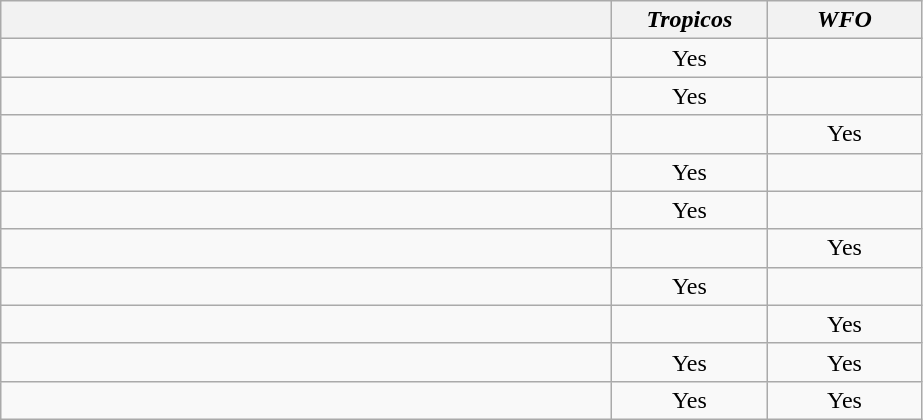<table class="wikitable">
<tr>
<th style="width: 25em"></th>
<th style="width: 6em"><strong><em>Tropicos</em></strong></th>
<th style="width: 6em"><strong><em>WFO</em></strong></th>
</tr>
<tr>
<td style="vertical-align: top; text-align: left"> </td>
<td style="vertical-align: top; text-align: center">Yes</td>
<td style="vertical-align: top; text-align: center"></td>
</tr>
<tr>
<td style="vertical-align: top; text-align: left"> </td>
<td style="vertical-align: top; text-align: center">Yes</td>
<td style="vertical-align: top; text-align: center"></td>
</tr>
<tr>
<td style="vertical-align: top; text-align: left"> </td>
<td style="vertical-align: top; text-align: center"></td>
<td style="vertical-align: top; text-align: center">Yes</td>
</tr>
<tr>
<td style="vertical-align: top; text-align: left"> </td>
<td style="vertical-align: top; text-align: center">Yes</td>
<td style="vertical-align: top; text-align: center"></td>
</tr>
<tr>
<td style="vertical-align: top; text-align: left"> </td>
<td style="vertical-align: top; text-align: center">Yes</td>
<td style="vertical-align: top; text-align: center"></td>
</tr>
<tr>
<td style="vertical-align: top; text-align: left"> </td>
<td style="vertical-align: top; text-align: center"></td>
<td style="vertical-align: top; text-align: center">Yes</td>
</tr>
<tr>
<td style="vertical-align: top; text-align: left"> </td>
<td style="vertical-align: top; text-align: center">Yes</td>
<td style="vertical-align: top; text-align: center"></td>
</tr>
<tr>
<td style="vertical-align: top; text-align: left"> </td>
<td style="vertical-align: top; text-align: center"></td>
<td style="vertical-align: top; text-align: center">Yes</td>
</tr>
<tr>
<td style="vertical-align: top; text-align: left"> </td>
<td style="vertical-align: top; text-align: center">Yes</td>
<td style="vertical-align: top; text-align: center">Yes</td>
</tr>
<tr>
<td style="vertical-align: top; text-align: left"> </td>
<td style="vertical-align: top; text-align: center">Yes</td>
<td style="vertical-align: top; text-align: center">Yes</td>
</tr>
</table>
